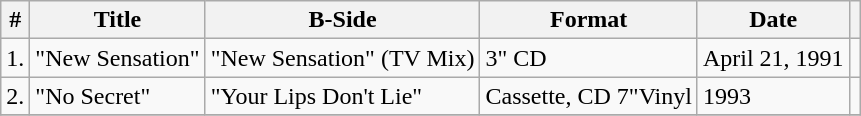<table class="wikitable">
<tr>
<th>#</th>
<th>Title</th>
<th>B-Side</th>
<th>Format</th>
<th>Date</th>
<th></th>
</tr>
<tr>
<td>1.</td>
<td>"New Sensation"</td>
<td>"New Sensation" (TV Mix)</td>
<td>3" CD</td>
<td>April 21, 1991</td>
<td></td>
</tr>
<tr>
<td>2.</td>
<td>"No Secret"</td>
<td>"Your Lips Don't Lie"</td>
<td>Cassette, CD 7"Vinyl</td>
<td>1993</td>
<td></td>
</tr>
<tr>
</tr>
</table>
